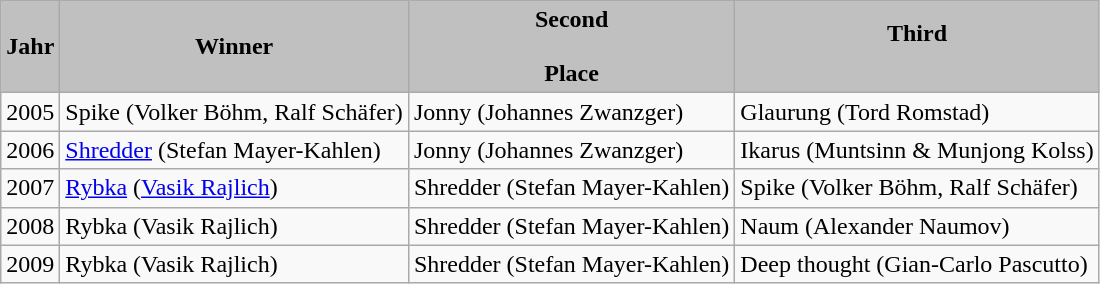<table class="wikitable" style="margin-bottom: 10px;">
<tr>
<th style="background:#C0C0C0">Jahr</th>
<th style="background:#C0C0C0">Winner</th>
<th style="background:#C0C0C0">Second <br><br>Place</th>
<th style="background:#C0C0C0">Third<br><br></th>
</tr>
<tr>
<td>2005</td>
<td>Spike (Volker Böhm, Ralf Schäfer)</td>
<td>Jonny (Johannes Zwanzger)</td>
<td>Glaurung (Tord Romstad)</td>
</tr>
<tr>
<td>2006</td>
<td><a href='#'>Shredder</a> (Stefan Mayer-Kahlen)</td>
<td>Jonny (Johannes Zwanzger)</td>
<td>Ikarus (Muntsinn & Munjong Kolss)</td>
</tr>
<tr>
<td>2007</td>
<td><a href='#'>Rybka</a> (<a href='#'>Vasik Rajlich</a>)</td>
<td>Shredder (Stefan Mayer-Kahlen)</td>
<td>Spike (Volker Böhm, Ralf Schäfer)</td>
</tr>
<tr>
<td>2008</td>
<td>Rybka (Vasik Rajlich)</td>
<td>Shredder (Stefan Mayer-Kahlen)</td>
<td>Naum (Alexander Naumov)</td>
</tr>
<tr>
<td>2009</td>
<td>Rybka (Vasik Rajlich)</td>
<td>Shredder (Stefan Mayer-Kahlen)</td>
<td>Deep thought (Gian-Carlo Pascutto)</td>
</tr>
</table>
